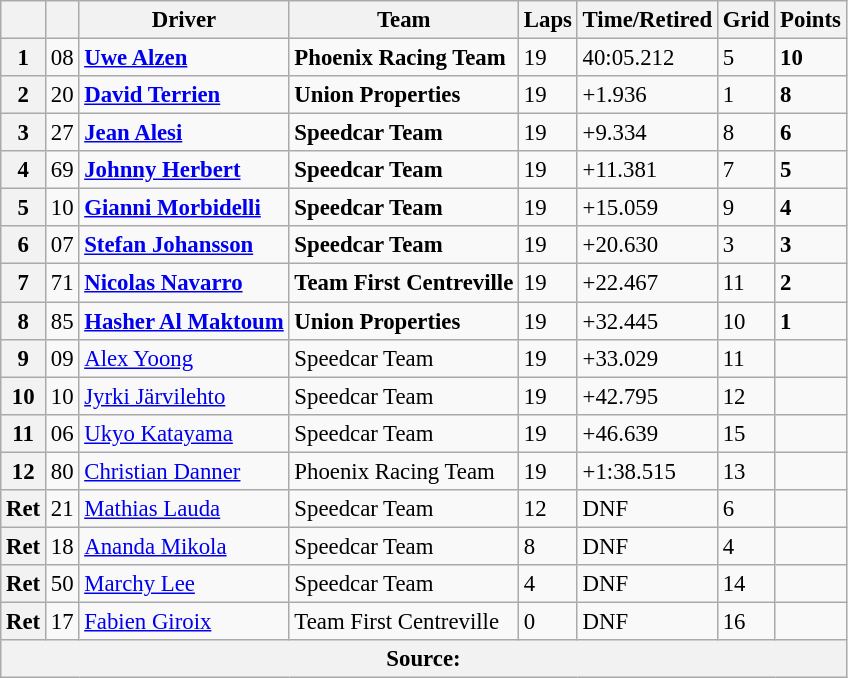<table class="wikitable" style="font-size: 95%">
<tr>
<th></th>
<th></th>
<th>Driver</th>
<th>Team</th>
<th>Laps</th>
<th>Time/Retired</th>
<th>Grid</th>
<th>Points</th>
</tr>
<tr>
<th>1</th>
<td>08</td>
<td> <strong><a href='#'>Uwe Alzen</a></strong></td>
<td><strong>Phoenix Racing Team</strong></td>
<td>19</td>
<td>40:05.212</td>
<td>5</td>
<td><strong>10</strong></td>
</tr>
<tr>
<th>2</th>
<td>20</td>
<td> <strong><a href='#'>David Terrien</a></strong></td>
<td><strong>Union Properties</strong></td>
<td>19</td>
<td>+1.936</td>
<td>1</td>
<td><strong>8</strong></td>
</tr>
<tr>
<th>3</th>
<td>27</td>
<td> <strong><a href='#'>Jean Alesi</a></strong></td>
<td><strong>Speedcar Team</strong></td>
<td>19</td>
<td>+9.334</td>
<td>8</td>
<td><strong>6</strong></td>
</tr>
<tr>
<th>4</th>
<td>69</td>
<td> <strong><a href='#'>Johnny Herbert</a></strong></td>
<td><strong>Speedcar Team</strong></td>
<td>19</td>
<td>+11.381</td>
<td>7</td>
<td><strong>5</strong></td>
</tr>
<tr>
<th>5</th>
<td>10</td>
<td> <strong><a href='#'>Gianni Morbidelli</a></strong></td>
<td><strong>Speedcar Team</strong></td>
<td>19</td>
<td>+15.059</td>
<td>9</td>
<td><strong>4</strong></td>
</tr>
<tr>
<th>6</th>
<td>07</td>
<td> <strong><a href='#'>Stefan Johansson</a></strong></td>
<td><strong>Speedcar Team</strong></td>
<td>19</td>
<td>+20.630</td>
<td>3</td>
<td><strong>3</strong></td>
</tr>
<tr>
<th>7</th>
<td>71</td>
<td> <strong><a href='#'>Nicolas Navarro</a></strong></td>
<td><strong>Team First Centreville</strong></td>
<td>19</td>
<td>+22.467</td>
<td>11</td>
<td><strong>2</strong></td>
</tr>
<tr>
<th>8</th>
<td>85</td>
<td> <strong><a href='#'>Hasher Al Maktoum</a></strong></td>
<td><strong>Union Properties</strong></td>
<td>19</td>
<td>+32.445</td>
<td>10</td>
<td><strong>1</strong></td>
</tr>
<tr>
<th>9</th>
<td>09</td>
<td> <a href='#'>Alex Yoong</a></td>
<td>Speedcar Team</td>
<td>19</td>
<td>+33.029</td>
<td>11</td>
<td></td>
</tr>
<tr>
<th>10</th>
<td>10</td>
<td> <a href='#'>Jyrki Järvilehto</a></td>
<td>Speedcar Team</td>
<td>19</td>
<td>+42.795</td>
<td>12</td>
<td></td>
</tr>
<tr>
<th>11</th>
<td>06</td>
<td> <a href='#'>Ukyo Katayama</a></td>
<td>Speedcar Team</td>
<td>19</td>
<td>+46.639</td>
<td>15</td>
<td></td>
</tr>
<tr>
<th>12</th>
<td>80</td>
<td> <a href='#'>Christian Danner</a></td>
<td>Phoenix Racing Team</td>
<td>19</td>
<td>+1:38.515</td>
<td>13</td>
<td></td>
</tr>
<tr>
<th>Ret</th>
<td>21</td>
<td> <a href='#'>Mathias Lauda</a></td>
<td>Speedcar Team</td>
<td>12</td>
<td>DNF</td>
<td>6</td>
<td></td>
</tr>
<tr>
<th>Ret</th>
<td>18</td>
<td> <a href='#'>Ananda Mikola</a></td>
<td>Speedcar Team</td>
<td>8</td>
<td>DNF</td>
<td>4</td>
<td></td>
</tr>
<tr>
<th>Ret</th>
<td>50</td>
<td> <a href='#'>Marchy Lee</a></td>
<td>Speedcar Team</td>
<td>4</td>
<td>DNF</td>
<td>14</td>
<td></td>
</tr>
<tr>
<th>Ret</th>
<td>17</td>
<td> <a href='#'>Fabien Giroix</a></td>
<td>Team First Centreville</td>
<td>0</td>
<td>DNF</td>
<td>16</td>
<td></td>
</tr>
<tr>
<th colspan="8">Source:</th>
</tr>
</table>
